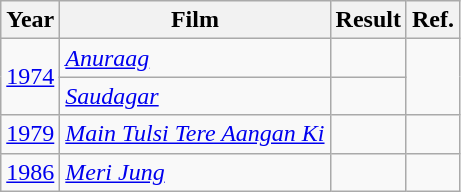<table class="wikitable">
<tr>
<th>Year</th>
<th>Film</th>
<th>Result</th>
<th>Ref.</th>
</tr>
<tr>
<td rowspan="2"><a href='#'>1974</a></td>
<td><em><a href='#'>Anuraag</a></em></td>
<td></td>
<td rowspan="2"></td>
</tr>
<tr>
<td><em><a href='#'>Saudagar</a></em></td>
<td></td>
</tr>
<tr>
<td><a href='#'>1979</a></td>
<td><em><a href='#'>Main Tulsi Tere Aangan Ki</a></em></td>
<td></td>
<td></td>
</tr>
<tr>
<td><a href='#'>1986</a></td>
<td><em><a href='#'>Meri Jung</a></em></td>
<td></td>
<td></td>
</tr>
</table>
